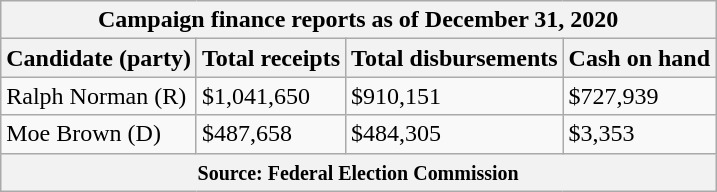<table class="wikitable sortable">
<tr>
<th colspan=4>Campaign finance reports as of December 31, 2020</th>
</tr>
<tr style="text-align:center;">
<th>Candidate (party)</th>
<th>Total receipts</th>
<th>Total disbursements</th>
<th>Cash on hand</th>
</tr>
<tr>
<td>Ralph Norman (R)</td>
<td>$1,041,650</td>
<td>$910,151</td>
<td>$727,939</td>
</tr>
<tr>
<td>Moe Brown (D)</td>
<td>$487,658</td>
<td>$484,305</td>
<td>$3,353</td>
</tr>
<tr>
<th colspan="4"><small>Source: Federal Election Commission</small></th>
</tr>
</table>
